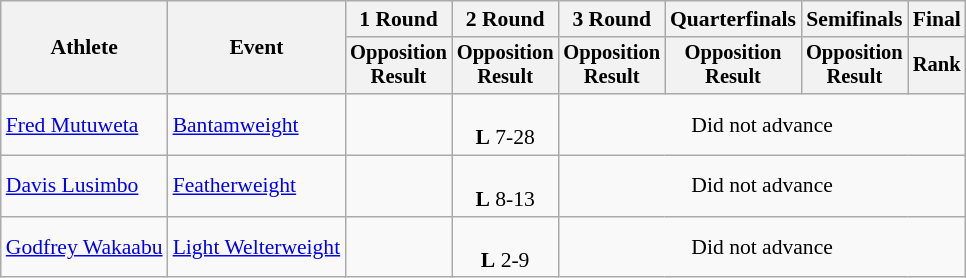<table class="wikitable" style="font-size:90%">
<tr>
<th rowspan="2">Athlete</th>
<th rowspan="2">Event</th>
<th>1 Round</th>
<th>2 Round</th>
<th>3 Round</th>
<th>Quarterfinals</th>
<th>Semifinals</th>
<th colspan=2>Final</th>
</tr>
<tr style="font-size:95%">
<th>Opposition<br>Result</th>
<th>Opposition<br>Result</th>
<th>Opposition<br>Result</th>
<th>Opposition<br>Result</th>
<th>Opposition<br>Result</th>
<th colspan=2>Rank</th>
</tr>
<tr align=center>
<td align=left><a href='#'>Fred Mutuweta</a></td>
<td align=left><a href='#'>Bantamweight</a></td>
<td></td>
<td><br><strong>L</strong> 7-28</td>
<td colspan=6>Did not advance</td>
</tr>
<tr align=center>
<td align=left><a href='#'>Davis Lusimbo</a></td>
<td align=left><a href='#'>Featherweight</a></td>
<td></td>
<td><br><strong>L</strong> 8-13</td>
<td colspan=6>Did not advance</td>
</tr>
<tr align=center>
<td align=left><a href='#'>Godfrey Wakaabu</a></td>
<td align=left><a href='#'>Light Welterweight</a></td>
<td></td>
<td><br><strong>L</strong> 2-9</td>
<td colspan=6>Did not advance</td>
</tr>
</table>
